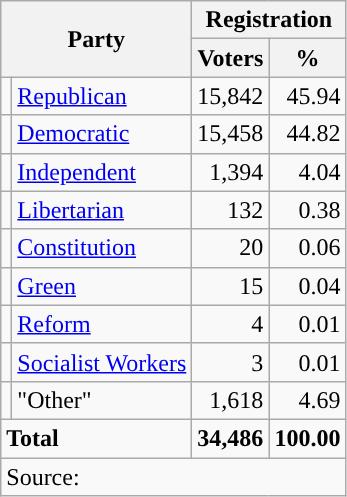<table class="wikitable">
<tr>
<th colspan="2" rowspan="2">Party</th>
<th colspan="2">Registration</th>
</tr>
<tr>
<th>Voters</th>
<th>%</th>
</tr>
<tr>
<td style="background-color:"></td>
<td><a href='#'>Republican</a></td>
<td style="text-align:right;">15,842</td>
<td style="text-align:right;">45.94</td>
</tr>
<tr>
<td style="background-color:"></td>
<td><a href='#'>Democratic</a></td>
<td style="text-align:right;">15,458</td>
<td style="text-align:right;">44.82</td>
</tr>
<tr>
<td style="background-color:"></td>
<td><a href='#'>Independent</a></td>
<td style="text-align:right;">1,394</td>
<td style="text-align:right;">4.04</td>
</tr>
<tr>
<td style="background-color:"></td>
<td><a href='#'>Libertarian</a></td>
<td style="text-align:right;">132</td>
<td style="text-align:right;">0.38</td>
</tr>
<tr>
<td style="background-color:"></td>
<td><a href='#'>Constitution</a></td>
<td style="text-align:right;">20</td>
<td style="text-align:right;">0.06</td>
</tr>
<tr>
<td style="background-color:"></td>
<td><a href='#'>Green</a></td>
<td style="text-align:right;">15</td>
<td style="text-align:right;">0.04</td>
</tr>
<tr>
<td style="background-color:"></td>
<td><a href='#'>Reform</a></td>
<td style="text-align:right;">4</td>
<td style="text-align:right;">0.01</td>
</tr>
<tr>
<td style="background-color:"></td>
<td><a href='#'>Socialist Workers</a></td>
<td style="text-align:right;">3</td>
<td style="text-align:right;">0.01</td>
</tr>
<tr>
<td></td>
<td>"Other"</td>
<td style="text-align:right;">1,618</td>
<td style="text-align:right;">4.69</td>
</tr>
<tr>
<td colspan="2"><strong>Total</strong></td>
<td style="text-align:right;"><strong>34,486</strong></td>
<td style="text-align:right;"><strong>100.00</strong></td>
</tr>
<tr>
<td colspan="4">Source: <em></em></td>
</tr>
</table>
